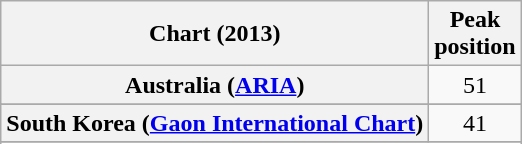<table class="wikitable sortable plainrowheaders" style="text-align:center">
<tr>
<th scope="col">Chart (2013)</th>
<th scope="col">Peak<br>position</th>
</tr>
<tr>
<th scope="row">Australia (<a href='#'>ARIA</a>)</th>
<td>51</td>
</tr>
<tr>
</tr>
<tr>
</tr>
<tr>
</tr>
<tr>
</tr>
<tr>
<th scope="row">South Korea (<a href='#'>Gaon International Chart</a>)</th>
<td>41</td>
</tr>
<tr>
</tr>
<tr>
</tr>
<tr>
</tr>
</table>
